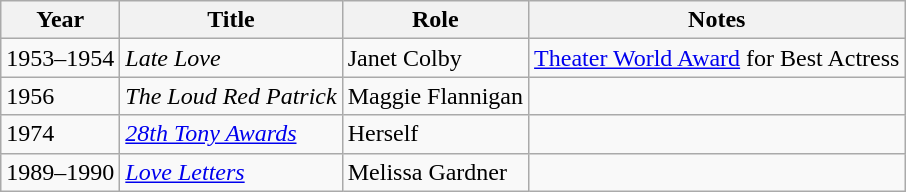<table class="wikitable sortable">
<tr>
<th>Year</th>
<th>Title</th>
<th>Role</th>
<th>Notes</th>
</tr>
<tr>
<td>1953–1954</td>
<td><em>Late Love</em></td>
<td>Janet Colby</td>
<td><a href='#'>Theater World Award</a> for Best Actress</td>
</tr>
<tr>
<td>1956</td>
<td><em>The Loud Red Patrick</em></td>
<td>Maggie Flannigan</td>
<td></td>
</tr>
<tr>
<td>1974</td>
<td><em><a href='#'>28th Tony Awards</a></em></td>
<td>Herself</td>
<td></td>
</tr>
<tr>
<td>1989–1990</td>
<td><em><a href='#'>Love Letters</a></em></td>
<td>Melissa Gardner</td>
<td></td>
</tr>
</table>
